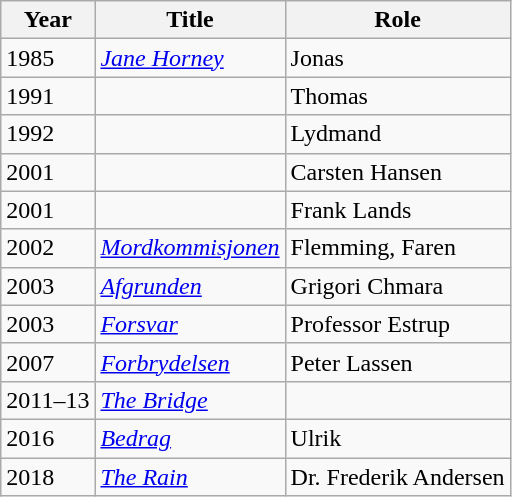<table class="wikitable sortable">
<tr>
<th>Year</th>
<th>Title</th>
<th>Role</th>
</tr>
<tr>
<td>1985</td>
<td><em><a href='#'>Jane Horney</a></em></td>
<td>Jonas</td>
</tr>
<tr>
<td>1991</td>
<td><em></em></td>
<td>Thomas</td>
</tr>
<tr>
<td>1992</td>
<td><em></em></td>
<td>Lydmand</td>
</tr>
<tr>
<td>2001</td>
<td><em></em></td>
<td>Carsten Hansen</td>
</tr>
<tr>
<td>2001</td>
<td><em></em></td>
<td>Frank Lands</td>
</tr>
<tr>
<td>2002</td>
<td><em><a href='#'>Mordkommisjonen</a></em></td>
<td>Flemming, Faren</td>
</tr>
<tr>
<td>2003</td>
<td><em><a href='#'>Afgrunden</a></em></td>
<td>Grigori Chmara</td>
</tr>
<tr>
<td>2003</td>
<td><em><a href='#'>Forsvar</a></em></td>
<td>Professor Estrup</td>
</tr>
<tr>
<td>2007</td>
<td><em><a href='#'>Forbrydelsen</a></em></td>
<td>Peter Lassen</td>
</tr>
<tr>
<td>2011–13</td>
<td><em><a href='#'>The Bridge</a></em></td>
</tr>
<tr Jens Hansen/Sebastian Sandstrod>
<td>2016</td>
<td><em> <a href='#'>Bedrag</a> </em></td>
<td>Ulrik</td>
</tr>
<tr>
<td>2018</td>
<td><em><a href='#'>The Rain</a></em></td>
<td>Dr. Frederik Andersen</td>
</tr>
</table>
